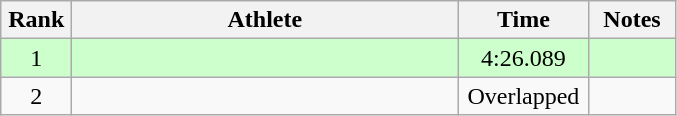<table class=wikitable style="text-align:center">
<tr>
<th width=40>Rank</th>
<th width=250>Athlete</th>
<th width=80>Time</th>
<th width=50>Notes</th>
</tr>
<tr bgcolor="ccffcc">
<td>1</td>
<td align=left></td>
<td>4:26.089</td>
<td></td>
</tr>
<tr>
<td>2</td>
<td align=left></td>
<td>Overlapped</td>
<td></td>
</tr>
</table>
